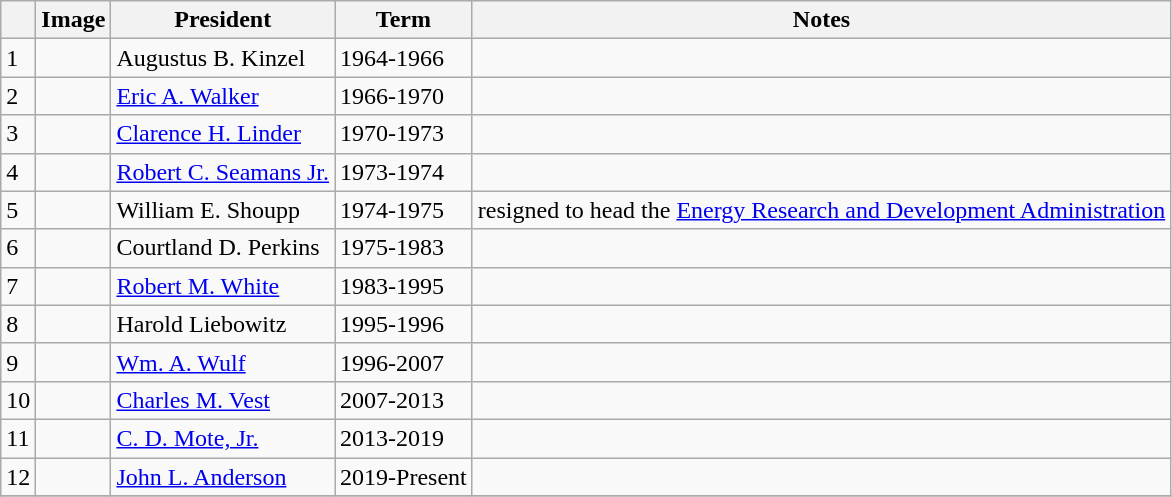<table class=wikitable style="text-align:left">
<tr>
<th></th>
<th>Image</th>
<th>President</th>
<th>Term</th>
<th>Notes</th>
</tr>
<tr>
<td>1</td>
<td></td>
<td>Augustus B. Kinzel</td>
<td>1964-1966</td>
<td></td>
</tr>
<tr>
<td>2</td>
<td></td>
<td><a href='#'>Eric A. Walker</a></td>
<td>1966-1970</td>
<td></td>
</tr>
<tr>
<td>3</td>
<td></td>
<td><a href='#'>Clarence H. Linder</a></td>
<td>1970-1973</td>
<td></td>
</tr>
<tr>
<td>4</td>
<td></td>
<td><a href='#'>Robert C. Seamans Jr.</a></td>
<td>1973-1974</td>
<td></td>
</tr>
<tr>
<td>5</td>
<td></td>
<td>William E. Shoupp</td>
<td>1974-1975</td>
<td>resigned to head the <a href='#'>Energy Research and Development Administration</a></td>
</tr>
<tr>
<td>6</td>
<td></td>
<td>Courtland D. Perkins</td>
<td>1975-1983</td>
<td></td>
</tr>
<tr>
<td>7</td>
<td></td>
<td><a href='#'>Robert M. White</a></td>
<td>1983-1995</td>
<td></td>
</tr>
<tr>
<td>8</td>
<td></td>
<td>Harold Liebowitz</td>
<td>1995-1996</td>
<td></td>
</tr>
<tr>
<td>9</td>
<td></td>
<td><a href='#'>Wm. A. Wulf</a></td>
<td>1996-2007</td>
<td></td>
</tr>
<tr>
<td>10</td>
<td></td>
<td><a href='#'>Charles M. Vest</a></td>
<td>2007-2013</td>
<td></td>
</tr>
<tr>
<td>11</td>
<td></td>
<td><a href='#'>C. D. Mote, Jr.</a></td>
<td>2013-2019</td>
<td></td>
</tr>
<tr>
<td>12</td>
<td></td>
<td><a href='#'>John L. Anderson</a></td>
<td>2019-Present</td>
<td></td>
</tr>
<tr>
</tr>
</table>
